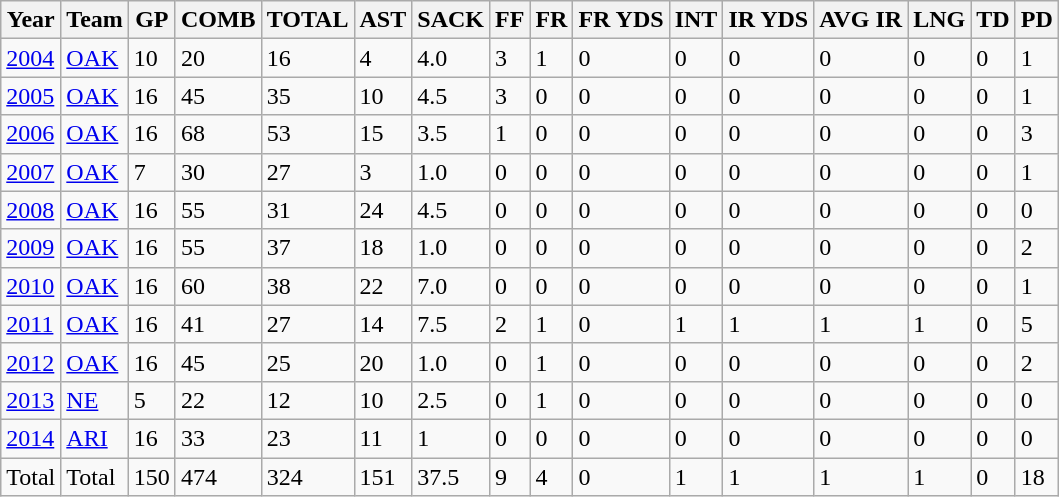<table class="wikitable">
<tr>
<th>Year</th>
<th>Team</th>
<th>GP</th>
<th>COMB</th>
<th>TOTAL</th>
<th>AST</th>
<th>SACK</th>
<th>FF</th>
<th>FR</th>
<th>FR YDS</th>
<th>INT</th>
<th>IR YDS</th>
<th>AVG IR</th>
<th>LNG</th>
<th>TD</th>
<th>PD</th>
</tr>
<tr>
<td><a href='#'>2004</a></td>
<td><a href='#'>OAK</a></td>
<td>10</td>
<td>20</td>
<td>16</td>
<td>4</td>
<td>4.0</td>
<td>3</td>
<td>1</td>
<td>0</td>
<td>0</td>
<td>0</td>
<td>0</td>
<td>0</td>
<td>0</td>
<td>1</td>
</tr>
<tr>
<td><a href='#'>2005</a></td>
<td><a href='#'>OAK</a></td>
<td>16</td>
<td>45</td>
<td>35</td>
<td>10</td>
<td>4.5</td>
<td>3</td>
<td>0</td>
<td>0</td>
<td>0</td>
<td>0</td>
<td>0</td>
<td>0</td>
<td>0</td>
<td>1</td>
</tr>
<tr>
<td><a href='#'>2006</a></td>
<td><a href='#'>OAK</a></td>
<td>16</td>
<td>68</td>
<td>53</td>
<td>15</td>
<td>3.5</td>
<td>1</td>
<td>0</td>
<td>0</td>
<td>0</td>
<td>0</td>
<td>0</td>
<td>0</td>
<td>0</td>
<td>3</td>
</tr>
<tr>
<td><a href='#'>2007</a></td>
<td><a href='#'>OAK</a></td>
<td>7</td>
<td>30</td>
<td>27</td>
<td>3</td>
<td>1.0</td>
<td>0</td>
<td>0</td>
<td>0</td>
<td>0</td>
<td>0</td>
<td>0</td>
<td>0</td>
<td>0</td>
<td>1</td>
</tr>
<tr>
<td><a href='#'>2008</a></td>
<td><a href='#'>OAK</a></td>
<td>16</td>
<td>55</td>
<td>31</td>
<td>24</td>
<td>4.5</td>
<td>0</td>
<td>0</td>
<td>0</td>
<td>0</td>
<td>0</td>
<td>0</td>
<td>0</td>
<td>0</td>
<td>0</td>
</tr>
<tr>
<td><a href='#'>2009</a></td>
<td><a href='#'>OAK</a></td>
<td>16</td>
<td>55</td>
<td>37</td>
<td>18</td>
<td>1.0</td>
<td>0</td>
<td>0</td>
<td>0</td>
<td>0</td>
<td>0</td>
<td>0</td>
<td>0</td>
<td>0</td>
<td>2</td>
</tr>
<tr>
<td><a href='#'>2010</a></td>
<td><a href='#'>OAK</a></td>
<td>16</td>
<td>60</td>
<td>38</td>
<td>22</td>
<td>7.0</td>
<td>0</td>
<td>0</td>
<td>0</td>
<td>0</td>
<td>0</td>
<td>0</td>
<td>0</td>
<td>0</td>
<td>1</td>
</tr>
<tr>
<td><a href='#'>2011</a></td>
<td><a href='#'>OAK</a></td>
<td>16</td>
<td>41</td>
<td>27</td>
<td>14</td>
<td>7.5</td>
<td>2</td>
<td>1</td>
<td>0</td>
<td>1</td>
<td>1</td>
<td>1</td>
<td>1</td>
<td>0</td>
<td>5</td>
</tr>
<tr>
<td><a href='#'>2012</a></td>
<td><a href='#'>OAK</a></td>
<td>16</td>
<td>45</td>
<td>25</td>
<td>20</td>
<td>1.0</td>
<td>0</td>
<td>1</td>
<td>0</td>
<td>0</td>
<td>0</td>
<td>0</td>
<td>0</td>
<td>0</td>
<td>2</td>
</tr>
<tr>
<td><a href='#'>2013</a></td>
<td><a href='#'>NE</a></td>
<td>5</td>
<td>22</td>
<td>12</td>
<td>10</td>
<td>2.5</td>
<td>0</td>
<td>1</td>
<td>0</td>
<td>0</td>
<td>0</td>
<td>0</td>
<td>0</td>
<td>0</td>
<td>0</td>
</tr>
<tr>
<td><a href='#'>2014</a></td>
<td><a href='#'>ARI</a></td>
<td>16</td>
<td>33</td>
<td>23</td>
<td>11</td>
<td>1</td>
<td>0</td>
<td>0</td>
<td>0</td>
<td>0</td>
<td>0</td>
<td>0</td>
<td>0</td>
<td>0</td>
<td>0</td>
</tr>
<tr>
<td>Total</td>
<td>Total</td>
<td>150</td>
<td>474</td>
<td>324</td>
<td>151</td>
<td>37.5</td>
<td>9</td>
<td>4</td>
<td>0</td>
<td>1</td>
<td>1</td>
<td>1</td>
<td>1</td>
<td>0</td>
<td>18</td>
</tr>
</table>
